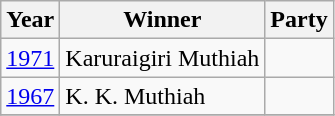<table class="wikitable">
<tr>
<th>Year</th>
<th>Winner</th>
<th colspan="2">Party</th>
</tr>
<tr>
<td><a href='#'>1971</a></td>
<td>Karuraigiri Muthiah</td>
<td></td>
</tr>
<tr>
<td><a href='#'>1967</a></td>
<td>K. K. Muthiah</td>
<td></td>
</tr>
<tr>
</tr>
</table>
